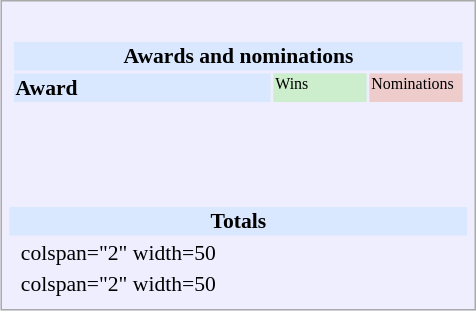<table class="infobox" style="width:22em; text-align:left; font-size:90%; vertical-align:middle; background:#eef;">
<tr style="background:white;">
</tr>
<tr>
<td colspan="3"><br><table class="collapsible collapsed" style="width:100%;">
<tr>
<th colspan="3" style="background:#d9e8ff; text-align:center;">Awards and nominations</th>
</tr>
<tr style="background:#d9e8ff; text-align:left;">
<th style="vertical-align: middle;">Award</th>
<td style="background:#cec; font-size:8pt; width:60px;">Wins</td>
<td style="background:#ecc; font-size:8pt; width:60px;">Nominations</td>
</tr>
<tr>
<td style="text-align:center;"><br></td>
<td></td>
<td></td>
</tr>
<tr>
<td style="text-align:center;"><br></td>
<td></td>
<td></td>
</tr>
<tr>
<td style="text-align:center;"><br></td>
<td></td>
<td></td>
</tr>
<tr>
</tr>
</table>
</td>
</tr>
<tr style="background:#d9e8ff;">
<td colspan="3" style="text-align:center;"><strong>Totals</strong></td>
</tr>
<tr>
<td></td>
<td>colspan="2" width=50 </td>
</tr>
<tr>
<td></td>
<td>colspan="2" width=50 </td>
</tr>
<tr>
</tr>
</table>
